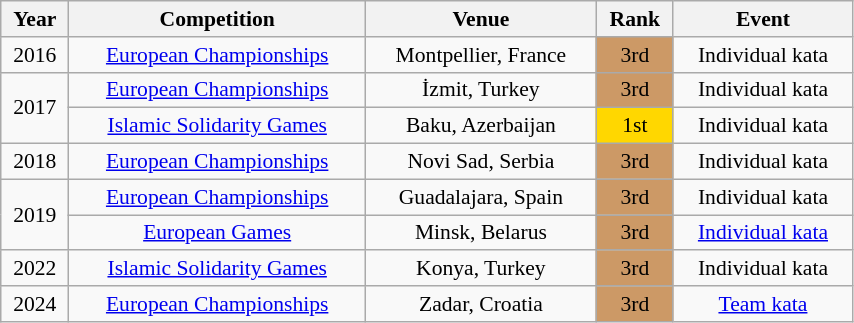<table class="wikitable sortable" width=45% style="font-size:90%; text-align:center;">
<tr>
<th>Year</th>
<th>Competition</th>
<th>Venue</th>
<th>Rank</th>
<th>Event</th>
</tr>
<tr>
<td>2016</td>
<td><a href='#'>European Championships</a></td>
<td>Montpellier, France</td>
<td bgcolor="cc9966">3rd</td>
<td>Individual kata</td>
</tr>
<tr>
<td rowspan=2>2017</td>
<td><a href='#'>European Championships</a></td>
<td>İzmit, Turkey</td>
<td bgcolor="cc9966">3rd</td>
<td>Individual kata</td>
</tr>
<tr>
<td><a href='#'>Islamic Solidarity Games</a></td>
<td>Baku, Azerbaijan</td>
<td bgcolor="gold">1st</td>
<td>Individual kata</td>
</tr>
<tr>
<td>2018</td>
<td><a href='#'>European Championships</a></td>
<td>Novi Sad, Serbia</td>
<td bgcolor="cc9966">3rd</td>
<td>Individual kata</td>
</tr>
<tr>
<td rowspan=2>2019</td>
<td><a href='#'>European Championships</a></td>
<td>Guadalajara, Spain</td>
<td bgcolor="cc9966">3rd</td>
<td>Individual kata</td>
</tr>
<tr>
<td><a href='#'>European Games</a></td>
<td>Minsk, Belarus</td>
<td bgcolor="cc9966">3rd</td>
<td><a href='#'>Individual kata</a></td>
</tr>
<tr>
<td>2022</td>
<td><a href='#'>Islamic Solidarity Games</a></td>
<td>Konya, Turkey</td>
<td bgcolor="cc9966">3rd</td>
<td>Individual kata</td>
</tr>
<tr>
<td>2024</td>
<td><a href='#'>European Championships</a></td>
<td>Zadar, Croatia</td>
<td bgcolor="cc9966">3rd</td>
<td><a href='#'>Team kata</a></td>
</tr>
</table>
